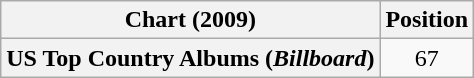<table class="wikitable plainrowheaders" style="text-align:center">
<tr>
<th scope="col">Chart (2009)</th>
<th scope="col">Position</th>
</tr>
<tr>
<th scope="row">US Top Country Albums (<em>Billboard</em>)</th>
<td>67</td>
</tr>
</table>
